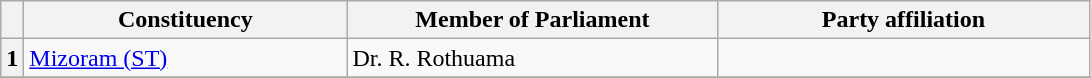<table class="wikitable sortable">
<tr style="text-align:center;">
<th></th>
<th style="width:13em">Constituency</th>
<th style="width:15em">Member of Parliament</th>
<th colspan="2" style="width:15em">Party affiliation</th>
</tr>
<tr>
<th>1</th>
<td><a href='#'>Mizoram (ST)</a></td>
<td>Dr. R. Rothuama</td>
<td></td>
</tr>
<tr>
</tr>
</table>
